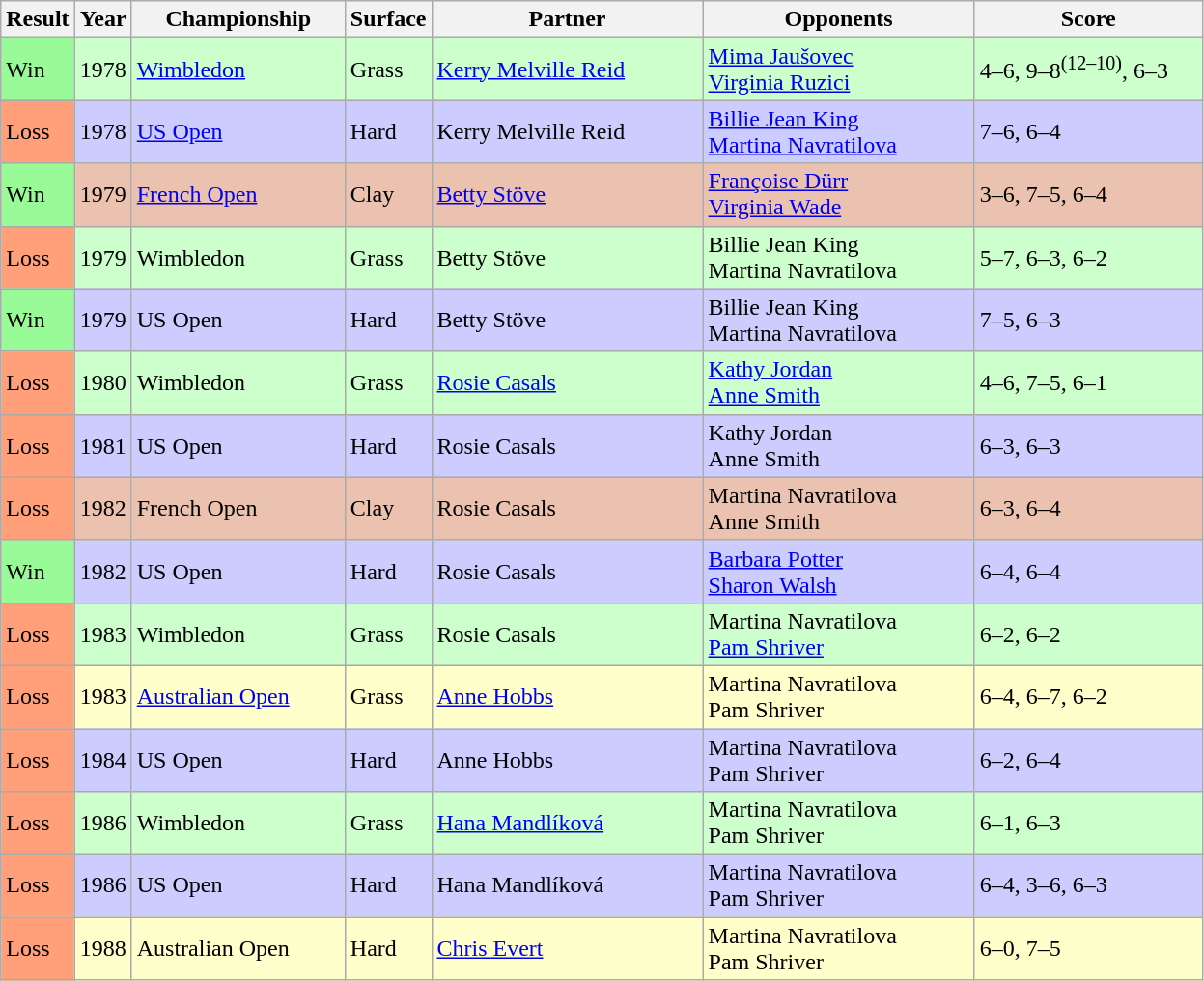<table class="sortable wikitable">
<tr>
<th>Result</th>
<th>Year</th>
<th style="width:140px">Championship</th>
<th style="width:50px">Surface</th>
<th style="width:180px">Partner</th>
<th style="width:180px">Opponents</th>
<th style="width:150px" class="unsortable">Score</th>
</tr>
<tr style="background:#cfc;">
<td style="background:#98fb98;">Win</td>
<td>1978</td>
<td><a href='#'>Wimbledon</a></td>
<td>Grass</td>
<td> <a href='#'>Kerry Melville Reid</a></td>
<td> <a href='#'>Mima Jaušovec</a><br> <a href='#'>Virginia Ruzici</a></td>
<td>4–6, 9–8<sup>(12–10)</sup>, 6–3</td>
</tr>
<tr style="background:#ccf;">
<td style="background:#ffa07a;">Loss</td>
<td>1978</td>
<td><a href='#'>US Open</a></td>
<td>Hard</td>
<td> Kerry Melville Reid</td>
<td> <a href='#'>Billie Jean King</a><br> <a href='#'>Martina Navratilova</a></td>
<td>7–6, 6–4</td>
</tr>
<tr style="background:#ebc2af;">
<td style="background:#98fb98;">Win</td>
<td>1979</td>
<td><a href='#'>French Open</a></td>
<td>Clay</td>
<td> <a href='#'>Betty Stöve</a></td>
<td> <a href='#'>Françoise Dürr</a><br> <a href='#'>Virginia Wade</a></td>
<td>3–6, 7–5, 6–4</td>
</tr>
<tr style="background:#cfc;">
<td style="background:#ffa07a;">Loss</td>
<td>1979</td>
<td>Wimbledon</td>
<td>Grass</td>
<td> Betty Stöve</td>
<td> Billie Jean King<br> Martina Navratilova</td>
<td>5–7, 6–3, 6–2</td>
</tr>
<tr style="background:#ccf;">
<td style="background:#98fb98;">Win</td>
<td>1979</td>
<td>US Open</td>
<td>Hard</td>
<td> Betty Stöve</td>
<td> Billie Jean King<br> Martina Navratilova</td>
<td>7–5, 6–3</td>
</tr>
<tr style="background:#cfc;">
<td style="background:#ffa07a;">Loss</td>
<td>1980</td>
<td>Wimbledon</td>
<td>Grass</td>
<td> <a href='#'>Rosie Casals</a></td>
<td> <a href='#'>Kathy Jordan</a><br> <a href='#'>Anne Smith</a></td>
<td>4–6, 7–5, 6–1</td>
</tr>
<tr style="background:#ccf;">
<td style="background:#ffa07a;">Loss</td>
<td>1981</td>
<td>US Open</td>
<td>Hard</td>
<td> Rosie Casals</td>
<td> Kathy Jordan<br> Anne Smith</td>
<td>6–3, 6–3</td>
</tr>
<tr style="background:#ebc2af;">
<td style="background:#ffa07a;">Loss</td>
<td>1982</td>
<td>French Open</td>
<td>Clay</td>
<td> Rosie Casals</td>
<td> Martina Navratilova<br> Anne Smith</td>
<td>6–3, 6–4</td>
</tr>
<tr style="background:#ccf;">
<td style="background:#98fb98;">Win</td>
<td>1982</td>
<td>US Open</td>
<td>Hard</td>
<td> Rosie Casals</td>
<td> <a href='#'>Barbara Potter</a><br> <a href='#'>Sharon Walsh</a></td>
<td>6–4, 6–4</td>
</tr>
<tr style="background:#cfc;">
<td style="background:#ffa07a;">Loss</td>
<td>1983</td>
<td>Wimbledon</td>
<td>Grass</td>
<td> Rosie Casals</td>
<td> Martina Navratilova<br> <a href='#'>Pam Shriver</a></td>
<td>6–2, 6–2</td>
</tr>
<tr style="background:#ffc;">
<td style="background:#ffa07a;">Loss</td>
<td>1983</td>
<td><a href='#'>Australian Open</a></td>
<td>Grass</td>
<td> <a href='#'>Anne Hobbs</a></td>
<td> Martina Navratilova<br> Pam Shriver</td>
<td>6–4, 6–7, 6–2</td>
</tr>
<tr style="background:#ccf;">
<td style="background:#ffa07a;">Loss</td>
<td>1984</td>
<td>US Open</td>
<td>Hard</td>
<td> Anne Hobbs</td>
<td> Martina Navratilova<br> Pam Shriver</td>
<td>6–2, 6–4</td>
</tr>
<tr style="background:#cfc;">
<td style="background:#ffa07a;">Loss</td>
<td>1986</td>
<td>Wimbledon</td>
<td>Grass</td>
<td> <a href='#'>Hana Mandlíková</a></td>
<td> Martina Navratilova<br> Pam Shriver</td>
<td>6–1, 6–3</td>
</tr>
<tr style="background:#ccf;">
<td style="background:#ffa07a;">Loss</td>
<td>1986</td>
<td>US Open</td>
<td>Hard</td>
<td> Hana Mandlíková</td>
<td> Martina Navratilova<br> Pam Shriver</td>
<td>6–4, 3–6, 6–3</td>
</tr>
<tr style="background:#ffc;">
<td style="background:#ffa07a;">Loss</td>
<td>1988</td>
<td>Australian Open</td>
<td>Hard</td>
<td> <a href='#'>Chris Evert</a></td>
<td> Martina Navratilova<br> Pam Shriver</td>
<td>6–0, 7–5</td>
</tr>
</table>
